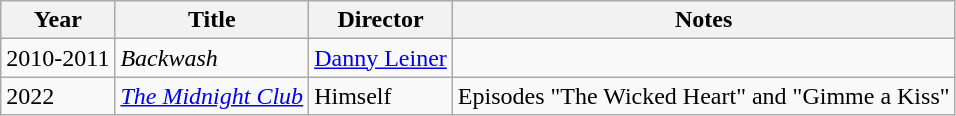<table class="wikitable plainrowheaders">
<tr>
<th>Year</th>
<th>Title</th>
<th>Director</th>
<th>Notes</th>
</tr>
<tr>
<td>2010-2011</td>
<td><em>Backwash</em></td>
<td><a href='#'>Danny Leiner</a></td>
<td></td>
</tr>
<tr>
<td>2022</td>
<td><em><a href='#'>The Midnight Club</a></em></td>
<td>Himself</td>
<td>Episodes "The Wicked Heart" and "Gimme a Kiss"</td>
</tr>
</table>
